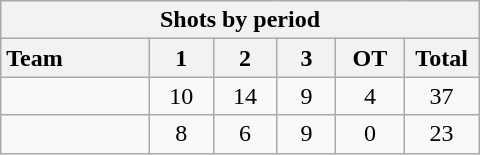<table class="wikitable" style="width:20em; text-align:right;">
<tr>
<th colspan="6">Shots by period</th>
</tr>
<tr>
<th style="width:8em; text-align:left;">Team</th>
<th style="width:3em;">1</th>
<th style="width:3em;">2</th>
<th style="width:3em;">3</th>
<th style="width:3em;">OT</th>
<th style="width:3em;">Total</th>
</tr>
<tr style="text-align:center;">
<td style="text-align:left;"></td>
<td>10</td>
<td>14</td>
<td>9</td>
<td>4</td>
<td>37</td>
</tr>
<tr style="text-align:center;">
<td style="text-align:left;"></td>
<td>8</td>
<td>6</td>
<td>9</td>
<td>0</td>
<td>23</td>
</tr>
</table>
